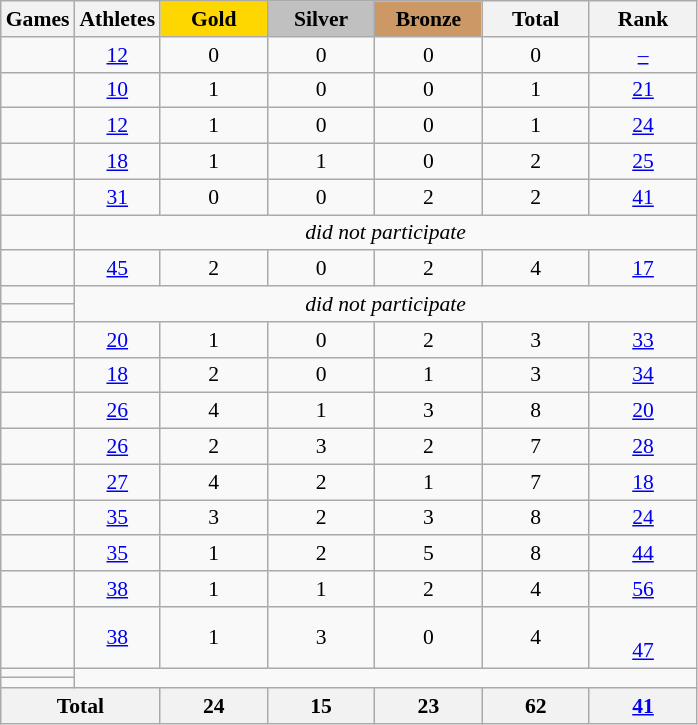<table class="wikitable" style="text-align:center; font-size:90%;">
<tr>
<th>Games</th>
<th>Athletes</th>
<td style="background:gold; width:4.5em; font-weight:bold;">Gold</td>
<td style="background:silver; width:4.5em; font-weight:bold;">Silver</td>
<td style="background:#cc9966; width:4.5em; font-weight:bold;">Bronze</td>
<th style="width:4.5em; font-weight:bold;">Total</th>
<th style="width:4.5em; font-weight:bold;">Rank</th>
</tr>
<tr>
<td align=left></td>
<td><a href='#'>12</a></td>
<td>0</td>
<td>0</td>
<td>0</td>
<td>0</td>
<td><a href='#'>–</a></td>
</tr>
<tr>
<td align=left></td>
<td><a href='#'>10</a></td>
<td>1</td>
<td>0</td>
<td>0</td>
<td>1</td>
<td><a href='#'>21</a></td>
</tr>
<tr>
<td align=left></td>
<td><a href='#'>12</a></td>
<td>1</td>
<td>0</td>
<td>0</td>
<td>1</td>
<td><a href='#'>24</a></td>
</tr>
<tr>
<td align=left></td>
<td><a href='#'>18</a></td>
<td>1</td>
<td>1</td>
<td>0</td>
<td>2</td>
<td><a href='#'>25</a></td>
</tr>
<tr>
<td align=left></td>
<td><a href='#'>31</a></td>
<td>0</td>
<td>0</td>
<td>2</td>
<td>2</td>
<td><a href='#'>41</a></td>
</tr>
<tr>
<td align=left></td>
<td colspan=6><em>did not participate</em></td>
</tr>
<tr>
<td align=left></td>
<td><a href='#'>45</a></td>
<td>2</td>
<td>0</td>
<td>2</td>
<td>4</td>
<td><a href='#'>17</a></td>
</tr>
<tr>
<td align=left></td>
<td colspan=6; rowspan=2><em>did not participate</em></td>
</tr>
<tr>
<td align=left></td>
</tr>
<tr>
<td align=left></td>
<td><a href='#'>20</a></td>
<td>1</td>
<td>0</td>
<td>2</td>
<td>3</td>
<td><a href='#'>33</a></td>
</tr>
<tr>
<td align=left></td>
<td><a href='#'>18</a></td>
<td>2</td>
<td>0</td>
<td>1</td>
<td>3</td>
<td><a href='#'>34</a></td>
</tr>
<tr>
<td align=left></td>
<td><a href='#'>26</a></td>
<td>4</td>
<td>1</td>
<td>3</td>
<td>8</td>
<td><a href='#'>20</a></td>
</tr>
<tr>
<td align=left></td>
<td><a href='#'>26</a></td>
<td>2</td>
<td>3</td>
<td>2</td>
<td>7</td>
<td><a href='#'>28</a></td>
</tr>
<tr>
<td align=left></td>
<td><a href='#'>27</a></td>
<td>4</td>
<td>2</td>
<td>1</td>
<td>7</td>
<td><a href='#'>18</a></td>
</tr>
<tr>
<td align=left></td>
<td><a href='#'>35</a></td>
<td>3</td>
<td>2</td>
<td>3</td>
<td>8</td>
<td><a href='#'>24</a></td>
</tr>
<tr>
<td align=left></td>
<td><a href='#'>35</a></td>
<td>1</td>
<td>2</td>
<td>5</td>
<td>8</td>
<td><a href='#'>44</a></td>
</tr>
<tr>
<td align=left></td>
<td><a href='#'>38</a></td>
<td>1</td>
<td>1</td>
<td>2</td>
<td>4</td>
<td><a href='#'>56</a></td>
</tr>
<tr>
<td align=left></td>
<td><a href='#'>38</a></td>
<td>1</td>
<td>3</td>
<td>0</td>
<td>4</td>
<td><br><a href='#'>47</a></td>
</tr>
<tr>
<td align=left></td>
</tr>
<tr>
<td align=left></td>
</tr>
<tr>
<th colspan=2>Total</th>
<th>24</th>
<th>15</th>
<th>23</th>
<th>62</th>
<th><a href='#'>41</a></th>
</tr>
</table>
